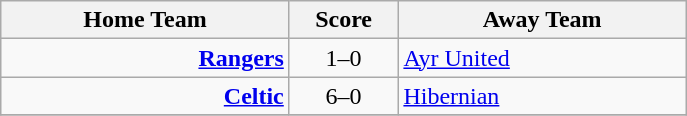<table class="wikitable" style="border-collapse: collapse;">
<tr>
<th align="right" width="185">Home Team</th>
<th align="center" width="65"> Score </th>
<th align="left" width="185">Away Team</th>
</tr>
<tr>
<td style="text-align: right;"><strong><a href='#'>Rangers</a></strong></td>
<td style="text-align: center;">1–0</td>
<td style="text-align: left;"><a href='#'>Ayr United</a></td>
</tr>
<tr>
<td style="text-align: right;"><strong><a href='#'>Celtic</a></strong></td>
<td style="text-align: center;">6–0</td>
<td style="text-align: left;"><a href='#'>Hibernian</a></td>
</tr>
<tr>
</tr>
</table>
